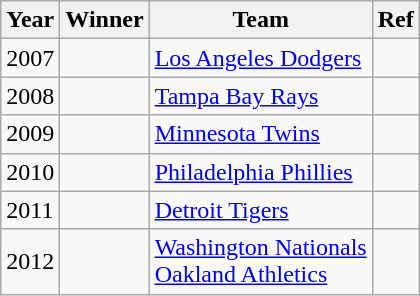<table class="wikitable sortable">
<tr>
<th>Year</th>
<th>Winner</th>
<th>Team</th>
<th class=unsortable>Ref</th>
</tr>
<tr>
<td>2007</td>
<td></td>
<td><a href='#'>Los Angeles Dodgers</a></td>
<td></td>
</tr>
<tr>
<td>2008</td>
<td></td>
<td><a href='#'>Tampa Bay Rays</a></td>
<td></td>
</tr>
<tr>
<td>2009</td>
<td></td>
<td><a href='#'>Minnesota Twins</a></td>
<td></td>
</tr>
<tr>
<td>2010</td>
<td></td>
<td><a href='#'>Philadelphia Phillies</a></td>
<td></td>
</tr>
<tr>
<td>2011</td>
<td></td>
<td><a href='#'>Detroit Tigers</a></td>
<td></td>
</tr>
<tr>
<td>2012</td>
<td><br></td>
<td><a href='#'>Washington Nationals</a><br><a href='#'>Oakland Athletics</a></td>
<td></td>
</tr>
</table>
